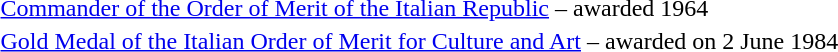<table>
<tr>
<td></td>
<td><a href='#'>Commander of the Order of Merit of the Italian Republic</a> – awarded 1964</td>
</tr>
<tr>
<td></td>
<td><a href='#'>Gold Medal of the Italian Order of Merit for Culture and Art</a> – awarded on 2 June 1984</td>
</tr>
</table>
